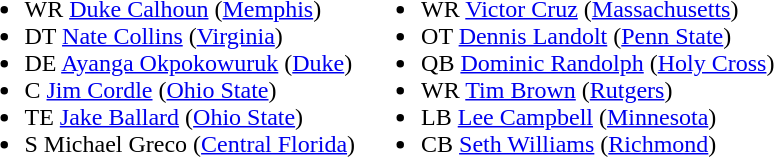<table>
<tr>
<td valign="top"><br><ul><li>WR <a href='#'>Duke Calhoun</a> (<a href='#'>Memphis</a>)</li><li>DT <a href='#'>Nate Collins</a> (<a href='#'>Virginia</a>)</li><li>DE <a href='#'>Ayanga Okpokowuruk</a> (<a href='#'>Duke</a>)</li><li>C <a href='#'>Jim Cordle</a> (<a href='#'>Ohio State</a>)</li><li>TE <a href='#'>Jake Ballard</a> (<a href='#'>Ohio State</a>)</li><li>S Michael Greco (<a href='#'>Central Florida</a>)</li></ul></td>
<td valign="top"><br><ul><li>WR <a href='#'>Victor Cruz</a> (<a href='#'>Massachusetts</a>)</li><li>OT <a href='#'>Dennis Landolt</a> (<a href='#'>Penn State</a>)</li><li>QB <a href='#'>Dominic Randolph</a> (<a href='#'>Holy Cross</a>)</li><li>WR <a href='#'>Tim Brown</a> (<a href='#'>Rutgers</a>)</li><li>LB <a href='#'>Lee Campbell</a> (<a href='#'>Minnesota</a>)</li><li>CB <a href='#'>Seth Williams</a> (<a href='#'>Richmond</a>)</li></ul></td>
</tr>
</table>
